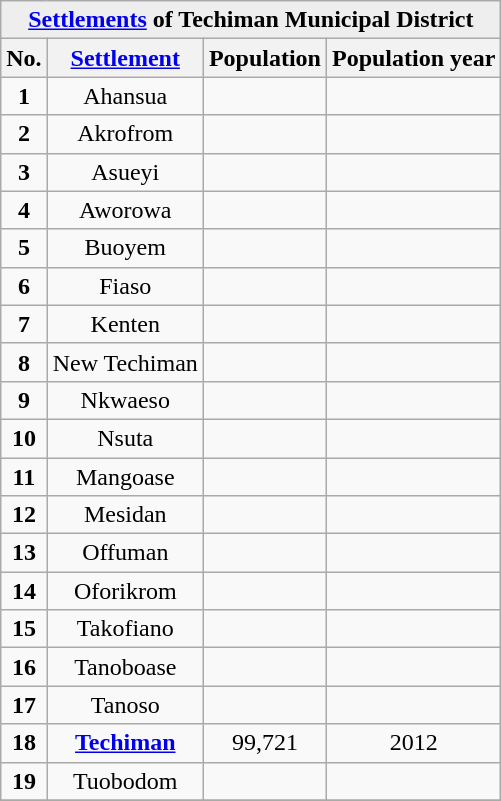<table class="wikitable sortable" style="text-align: centre;">
<tr bgcolor=#EEEEEE>
<td align=center colspan=4><strong><a href='#'>Settlements</a> of Techiman Municipal District</strong></td>
</tr>
<tr ">
<th class="unsortable">No.</th>
<th class="unsortable"><a href='#'>Settlement</a></th>
<th class="unsortable">Population</th>
<th class="unsortable">Population year</th>
</tr>
<tr>
<td align=center><strong>1</strong></td>
<td align=center>Ahansua</td>
<td align=center></td>
<td align=center></td>
</tr>
<tr>
<td align=center><strong>2</strong></td>
<td align=center>Akrofrom</td>
<td align=center></td>
<td align=center></td>
</tr>
<tr>
<td align=center><strong>3</strong></td>
<td align=center>Asueyi</td>
<td align=center></td>
<td align=center></td>
</tr>
<tr>
<td align=center><strong>4</strong></td>
<td align=center>Aworowa</td>
<td align=center></td>
<td align=center></td>
</tr>
<tr>
<td align=center><strong>5</strong></td>
<td align=center>Buoyem</td>
<td align=center></td>
<td align=center></td>
</tr>
<tr>
<td align=center><strong>6</strong></td>
<td align=center>Fiaso</td>
<td align=center></td>
<td align=center></td>
</tr>
<tr>
<td align=center><strong>7</strong></td>
<td align=center>Kenten</td>
<td align=center></td>
<td align=center></td>
</tr>
<tr>
<td align=center><strong>8</strong></td>
<td align=center>New Techiman</td>
<td align=center></td>
<td align=center></td>
</tr>
<tr>
<td align=center><strong>9</strong></td>
<td align=center>Nkwaeso</td>
<td align=center></td>
<td align=center></td>
</tr>
<tr>
<td align=center><strong>10</strong></td>
<td align=center>Nsuta</td>
<td align=center></td>
<td align=center></td>
</tr>
<tr>
<td align=center><strong>11</strong></td>
<td align=center>Mangoase</td>
<td align=center></td>
<td align=center></td>
</tr>
<tr>
<td align=center><strong>12</strong></td>
<td align=center>Mesidan</td>
<td align=center></td>
<td align=center></td>
</tr>
<tr>
<td align=center><strong>13</strong></td>
<td align=center>Offuman</td>
<td align=center></td>
<td align=center></td>
</tr>
<tr>
<td align=center><strong>14</strong></td>
<td align=center>Oforikrom</td>
<td align=center></td>
<td align=center></td>
</tr>
<tr>
<td align=center><strong>15</strong></td>
<td align=center>Takofiano</td>
<td align=center></td>
<td align=center></td>
</tr>
<tr>
<td align=center><strong>16</strong></td>
<td align=center>Tanoboase</td>
<td align=center></td>
<td align=center></td>
</tr>
<tr>
<td align=center><strong>17</strong></td>
<td align=center>Tanoso</td>
<td align=center></td>
<td align=center></td>
</tr>
<tr>
<td align=center><strong>18</strong></td>
<td align=center><strong><a href='#'>Techiman</a></strong></td>
<td align=center>99,721</td>
<td align=center>2012</td>
</tr>
<tr>
<td align=center><strong>19</strong></td>
<td align=center>Tuobodom</td>
<td align=center></td>
<td align=center></td>
</tr>
<tr>
</tr>
</table>
